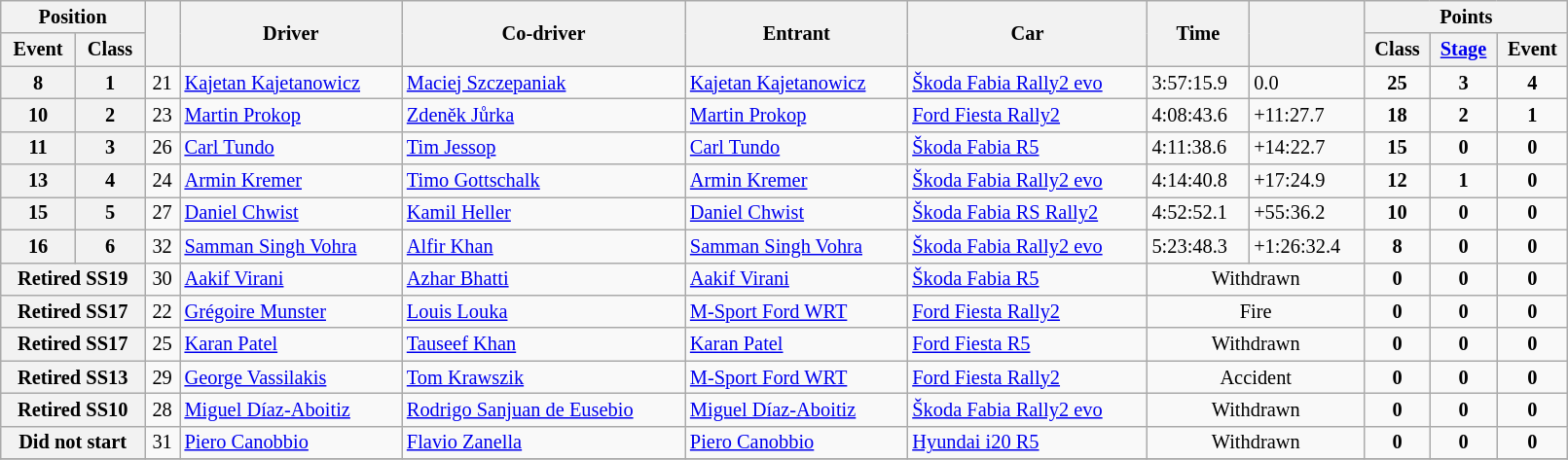<table class="wikitable" width=85% style="font-size: 85%;">
<tr>
<th colspan="2">Position</th>
<th rowspan="2"></th>
<th rowspan="2">Driver</th>
<th rowspan="2">Co-driver</th>
<th rowspan="2">Entrant</th>
<th rowspan="2">Car</th>
<th rowspan="2">Time</th>
<th rowspan="2"></th>
<th colspan="3">Points</th>
</tr>
<tr>
<th>Event</th>
<th>Class</th>
<th>Class</th>
<th><a href='#'>Stage</a></th>
<th>Event</th>
</tr>
<tr>
<th>8</th>
<th>1</th>
<td align="center">21</td>
<td><a href='#'>Kajetan Kajetanowicz</a></td>
<td><a href='#'>Maciej Szczepaniak</a></td>
<td><a href='#'>Kajetan Kajetanowicz</a></td>
<td><a href='#'>Škoda Fabia Rally2 evo</a></td>
<td>3:57:15.9</td>
<td>0.0</td>
<td align="center"><strong>25</strong></td>
<td align="center"><strong>3</strong></td>
<td align="center"><strong>4</strong></td>
</tr>
<tr>
<th>10</th>
<th>2</th>
<td align="center">23</td>
<td><a href='#'>Martin Prokop</a></td>
<td><a href='#'>Zdeněk Jůrka</a></td>
<td><a href='#'>Martin Prokop</a></td>
<td><a href='#'>Ford Fiesta Rally2</a></td>
<td>4:08:43.6</td>
<td>+11:27.7</td>
<td align="center"><strong>18</strong></td>
<td align="center"><strong>2</strong></td>
<td align="center"><strong>1</strong></td>
</tr>
<tr>
<th>11</th>
<th>3</th>
<td align="center">26</td>
<td><a href='#'>Carl Tundo</a></td>
<td><a href='#'>Tim Jessop</a></td>
<td><a href='#'>Carl Tundo</a></td>
<td><a href='#'>Škoda Fabia R5</a></td>
<td>4:11:38.6</td>
<td>+14:22.7</td>
<td align="center"><strong>15</strong></td>
<td align="center"><strong>0</strong></td>
<td align="center"><strong>0</strong></td>
</tr>
<tr>
<th>13</th>
<th>4</th>
<td align="center">24</td>
<td><a href='#'>Armin Kremer</a></td>
<td><a href='#'>Timo Gottschalk</a></td>
<td><a href='#'>Armin Kremer</a></td>
<td><a href='#'>Škoda Fabia Rally2 evo</a></td>
<td>4:14:40.8</td>
<td>+17:24.9</td>
<td align="center"><strong>12</strong></td>
<td align="center"><strong>1</strong></td>
<td align="center"><strong>0</strong></td>
</tr>
<tr>
<th>15</th>
<th>5</th>
<td align="center">27</td>
<td><a href='#'>Daniel Chwist</a></td>
<td><a href='#'>Kamil Heller</a></td>
<td><a href='#'>Daniel Chwist</a></td>
<td><a href='#'>Škoda Fabia RS Rally2</a></td>
<td>4:52:52.1</td>
<td>+55:36.2</td>
<td align="center"><strong>10</strong></td>
<td align="center"><strong>0</strong></td>
<td align="center"><strong>0</strong></td>
</tr>
<tr>
<th>16</th>
<th>6</th>
<td align="center">32</td>
<td><a href='#'>Samman Singh Vohra</a></td>
<td><a href='#'>Alfir Khan</a></td>
<td><a href='#'>Samman Singh Vohra</a></td>
<td><a href='#'>Škoda Fabia Rally2 evo</a></td>
<td>5:23:48.3</td>
<td>+1:26:32.4</td>
<td align="center"><strong>8</strong></td>
<td align="center"><strong>0</strong></td>
<td align="center"><strong>0</strong></td>
</tr>
<tr>
<th colspan="2">Retired SS19</th>
<td align="center">30</td>
<td><a href='#'>Aakif Virani</a></td>
<td><a href='#'>Azhar Bhatti</a></td>
<td><a href='#'>Aakif Virani</a></td>
<td><a href='#'>Škoda Fabia R5</a></td>
<td align="center" colspan="2">Withdrawn</td>
<td align="center"><strong>0</strong></td>
<td align="center"><strong>0</strong></td>
<td align="center"><strong>0</strong></td>
</tr>
<tr>
<th colspan="2">Retired SS17</th>
<td align="center">22</td>
<td><a href='#'>Grégoire Munster</a></td>
<td><a href='#'>Louis Louka</a></td>
<td><a href='#'>M-Sport Ford WRT</a></td>
<td><a href='#'>Ford Fiesta Rally2</a></td>
<td colspan="2" align="center">Fire</td>
<td align="center"><strong>0</strong></td>
<td align="center"><strong>0</strong></td>
<td align="center"><strong>0</strong></td>
</tr>
<tr>
<th colspan="2">Retired SS17</th>
<td align="center">25</td>
<td><a href='#'>Karan Patel</a></td>
<td><a href='#'>Tauseef Khan</a></td>
<td><a href='#'>Karan Patel</a></td>
<td><a href='#'>Ford Fiesta R5</a></td>
<td colspan="2" align="center">Withdrawn</td>
<td align="center"><strong>0</strong></td>
<td align="center"><strong>0</strong></td>
<td align="center"><strong>0</strong></td>
</tr>
<tr>
<th colspan="2">Retired SS13</th>
<td align="center">29</td>
<td><a href='#'>George Vassilakis</a></td>
<td><a href='#'>Tom Krawszik</a></td>
<td><a href='#'>M-Sport Ford WRT</a></td>
<td><a href='#'>Ford Fiesta Rally2</a></td>
<td colspan="2" align="center">Accident</td>
<td align="center"><strong>0</strong></td>
<td align="center"><strong>0</strong></td>
<td align="center"><strong>0</strong></td>
</tr>
<tr>
<th colspan="2">Retired SS10</th>
<td align="center">28</td>
<td><a href='#'>Miguel Díaz-Aboitiz</a></td>
<td><a href='#'>Rodrigo Sanjuan de Eusebio</a></td>
<td><a href='#'>Miguel Díaz-Aboitiz</a></td>
<td><a href='#'>Škoda Fabia Rally2 evo</a></td>
<td colspan="2" align="center">Withdrawn</td>
<td align="center"><strong>0</strong></td>
<td align="center"><strong>0</strong></td>
<td align="center"><strong>0</strong></td>
</tr>
<tr>
<th colspan="2">Did not start</th>
<td align="center">31</td>
<td><a href='#'>Piero Canobbio</a></td>
<td><a href='#'>Flavio Zanella</a></td>
<td><a href='#'>Piero Canobbio</a></td>
<td><a href='#'>Hyundai i20 R5</a></td>
<td colspan="2" align="center">Withdrawn</td>
<td align="center"><strong>0</strong></td>
<td align="center"><strong>0</strong></td>
<td align="center"><strong>0</strong></td>
</tr>
<tr>
</tr>
</table>
